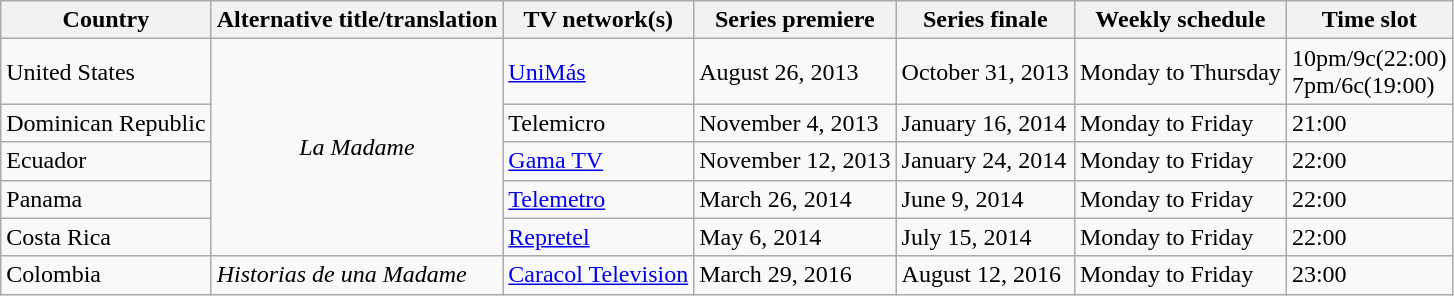<table class="wikitable">
<tr>
<th>Country</th>
<th>Alternative title/translation</th>
<th>TV network(s)</th>
<th>Series premiere</th>
<th>Series finale</th>
<th>Weekly schedule</th>
<th>Time slot</th>
</tr>
<tr>
<td>United States</td>
<td rowspan="5" style="text-align:center;"><em>La Madame</em></td>
<td><a href='#'>UniMás</a></td>
<td>August 26, 2013</td>
<td>October 31, 2013</td>
<td>Monday to Thursday</td>
<td>10pm/9c(22:00)<br> 7pm/6c(19:00)</td>
</tr>
<tr>
<td>Dominican Republic</td>
<td>Telemicro</td>
<td>November 4, 2013</td>
<td>January 16, 2014</td>
<td>Monday to Friday</td>
<td>21:00</td>
</tr>
<tr>
<td>Ecuador</td>
<td><a href='#'>Gama TV</a></td>
<td>November 12, 2013</td>
<td>January 24, 2014</td>
<td>Monday to Friday</td>
<td>22:00</td>
</tr>
<tr>
<td>Panama</td>
<td><a href='#'>Telemetro</a></td>
<td>March 26, 2014</td>
<td>June 9, 2014</td>
<td>Monday to Friday</td>
<td>22:00</td>
</tr>
<tr>
<td>Costa Rica</td>
<td><a href='#'>Repretel</a></td>
<td>May 6, 2014</td>
<td>July 15, 2014</td>
<td>Monday to Friday</td>
<td>22:00</td>
</tr>
<tr>
<td>Colombia</td>
<td><em>Historias de una Madame</em></td>
<td><a href='#'>Caracol Television</a></td>
<td>March 29, 2016</td>
<td>August 12, 2016</td>
<td>Monday to Friday</td>
<td>23:00</td>
</tr>
</table>
